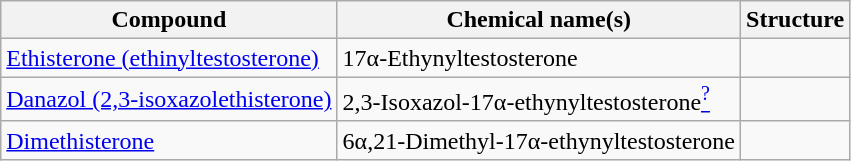<table class="wikitable" border="1">
<tr>
<th>Compound</th>
<th>Chemical name(s)</th>
<th>Structure</th>
</tr>
<tr>
<td><a href='#'>Ethisterone (ethinyltestosterone)</a></td>
<td>17α-Ethynyltestosterone</td>
<td></td>
</tr>
<tr>
<td><a href='#'>Danazol (2,3-isoxazolethisterone)</a></td>
<td>2,3-Isoxazol-17α-ethynyltestosterone<a href='#'><sup>?</sup></a></td>
<td></td>
</tr>
<tr>
<td><a href='#'>Dimethisterone</a></td>
<td>6α,21-Dimethyl-17α-ethynyltestosterone</td>
<td></td>
</tr>
</table>
